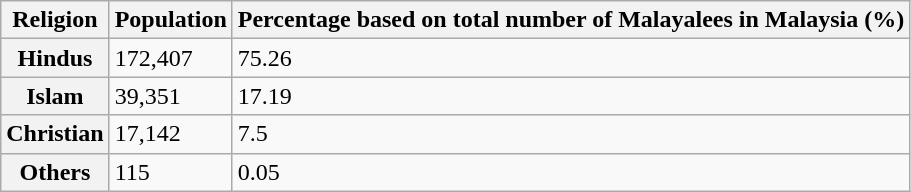<table class="wikitable">
<tr>
<th scope="col">Religion</th>
<th scope="col">Population</th>
<th scope="col">Percentage based on total number of Malayalees in Malaysia (%)</th>
</tr>
<tr>
<th scope="row">Hindus</th>
<td>172,407</td>
<td>75.26</td>
</tr>
<tr>
<th scope="row">Islam</th>
<td>39,351</td>
<td>17.19</td>
</tr>
<tr>
<th scope="row">Christian</th>
<td>17,142</td>
<td>7.5</td>
</tr>
<tr>
<th scope="row">Others</th>
<td>115</td>
<td>0.05</td>
</tr>
</table>
